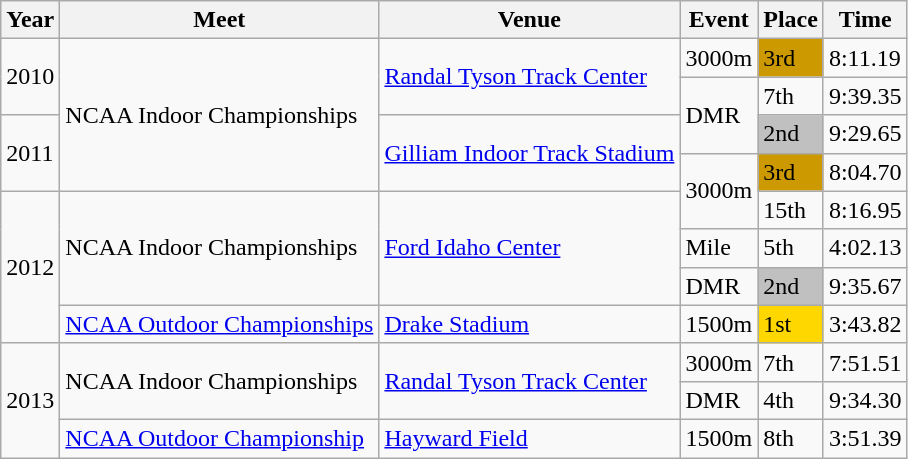<table class="wikitable">
<tr>
<th>Year</th>
<th>Meet</th>
<th>Venue</th>
<th>Event</th>
<th>Place</th>
<th>Time</th>
</tr>
<tr>
<td rowspan="2">2010</td>
<td rowspan="4">NCAA Indoor Championships</td>
<td rowspan="2"><a href='#'>Randal Tyson Track Center</a></td>
<td>3000m</td>
<td bgcolor=cc9900>3rd</td>
<td>8:11.19</td>
</tr>
<tr>
<td rowspan="2">DMR</td>
<td>7th</td>
<td>9:39.35</td>
</tr>
<tr>
<td rowspan="2">2011</td>
<td rowspan="2"><a href='#'>Gilliam Indoor Track Stadium</a></td>
<td bgcolor=silver>2nd</td>
<td>9:29.65</td>
</tr>
<tr>
<td rowspan="2">3000m</td>
<td bgcolor=cc9900>3rd</td>
<td>8:04.70</td>
</tr>
<tr>
<td rowspan="4">2012</td>
<td rowspan="3">NCAA Indoor Championships</td>
<td rowspan="3"><a href='#'>Ford Idaho Center</a></td>
<td>15th</td>
<td>8:16.95</td>
</tr>
<tr>
<td>Mile</td>
<td>5th</td>
<td>4:02.13</td>
</tr>
<tr>
<td>DMR</td>
<td bgcolor=silver>2nd</td>
<td>9:35.67</td>
</tr>
<tr>
<td><a href='#'>NCAA Outdoor Championships</a></td>
<td><a href='#'>Drake Stadium</a></td>
<td>1500m</td>
<td bgcolor=gold>1st</td>
<td>3:43.82</td>
</tr>
<tr>
<td rowspan="3">2013</td>
<td rowspan="2">NCAA Indoor Championships</td>
<td rowspan="2"><a href='#'>Randal Tyson Track Center</a></td>
<td>3000m</td>
<td>7th</td>
<td>7:51.51</td>
</tr>
<tr>
<td>DMR</td>
<td>4th</td>
<td>9:34.30</td>
</tr>
<tr>
<td><a href='#'>NCAA Outdoor Championship</a></td>
<td><a href='#'>Hayward Field</a></td>
<td>1500m</td>
<td>8th</td>
<td>3:51.39</td>
</tr>
</table>
